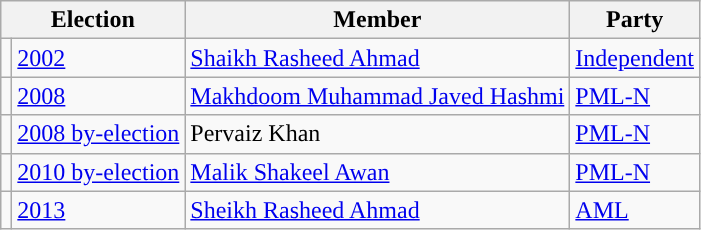<table class="wikitable">
<tr>
<th colspan="2">Election</th>
<th>Member</th>
<th>Party</th>
</tr>
<tr>
<td style="background-color: "></td>
<td><a href='#'>2002</a></td>
<td><a href='#'>Shaikh Rasheed Ahmad</a></td>
<td><a href='#'>Independent</a></td>
</tr>
<tr>
<td style="background-color: "></td>
<td><a href='#'>2008</a></td>
<td><a href='#'>Makhdoom Muhammad Javed Hashmi</a></td>
<td><a href='#'>PML-N</a></td>
</tr>
<tr>
<td style="background-color: "></td>
<td><a href='#'>2008 by-election</a></td>
<td>Pervaiz Khan</td>
<td><a href='#'>PML-N</a></td>
</tr>
<tr>
<td style="background-color: "></td>
<td><a href='#'>2010 by-election</a></td>
<td><a href='#'>Malik Shakeel Awan</a></td>
<td><a href='#'>PML-N</a></td>
</tr>
<tr>
<td style="background-color: "></td>
<td><a href='#'>2013</a></td>
<td><a href='#'>Sheikh Rasheed Ahmad</a></td>
<td><a href='#'>AML</a></td>
</tr>
</table>
